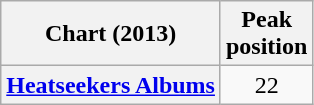<table class="wikitable plainrowheaders sortable" style="text-align:center;">
<tr>
<th scope="col">Chart (2013)</th>
<th scope="col">Peak<br>position</th>
</tr>
<tr>
<th scope="row"><a href='#'>Heatseekers Albums</a></th>
<td>22</td>
</tr>
</table>
